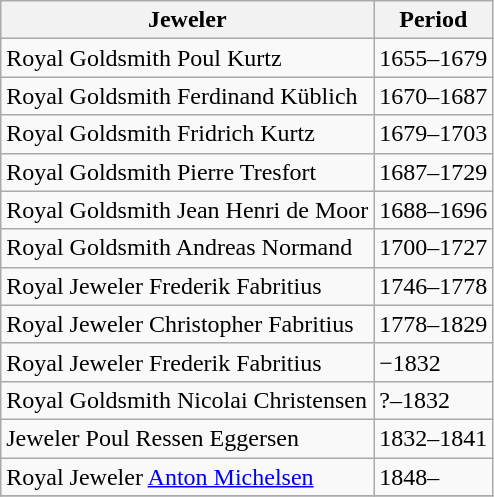<table class="wikitable">
<tr>
<th>Jeweler</th>
<th>Period</th>
</tr>
<tr>
<td>Royal Goldsmith Poul Kurtz</td>
<td>1655–1679</td>
</tr>
<tr>
<td>Royal Goldsmith Ferdinand Küblich</td>
<td>1670–1687</td>
</tr>
<tr>
<td>Royal Goldsmith Fridrich Kurtz</td>
<td>1679–1703</td>
</tr>
<tr>
<td>Royal Goldsmith Pierre Tresfort</td>
<td>1687–1729</td>
</tr>
<tr>
<td>Royal Goldsmith Jean Henri de Moor</td>
<td>1688–1696</td>
</tr>
<tr>
<td>Royal Goldsmith Andreas Normand</td>
<td>1700–1727</td>
</tr>
<tr>
<td>Royal Jeweler Frederik Fabritius</td>
<td>1746–1778</td>
</tr>
<tr>
<td>Royal Jeweler Christopher Fabritius</td>
<td>1778–1829</td>
</tr>
<tr>
<td>Royal Jeweler Frederik Fabritius</td>
<td>−1832</td>
</tr>
<tr>
<td>Royal Goldsmith Nicolai Christensen</td>
<td>?–1832</td>
</tr>
<tr>
<td>Jeweler Poul Ressen Eggersen</td>
<td>1832–1841</td>
</tr>
<tr>
<td>Royal Jeweler <a href='#'>Anton Michelsen</a></td>
<td>1848–</td>
</tr>
<tr>
</tr>
</table>
